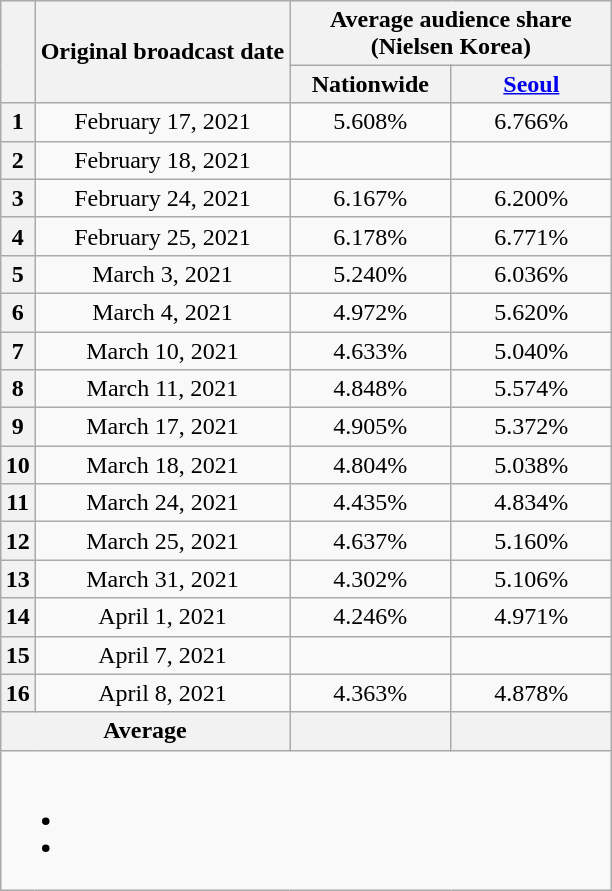<table class="wikitable" style="text-align:center;max-width:450px; margin-left: auto; margin-right: auto; border: none;">
<tr>
</tr>
<tr>
<th rowspan="2"></th>
<th rowspan="2">Original broadcast date</th>
<th colspan="2">Average audience share<br>(Nielsen Korea)</th>
</tr>
<tr>
<th width="100">Nationwide</th>
<th width="100"><a href='#'>Seoul</a></th>
</tr>
<tr>
<th>1</th>
<td>February 17, 2021</td>
<td>5.608% </td>
<td>6.766% </td>
</tr>
<tr>
<th>2</th>
<td>February 18, 2021</td>
<td> </td>
<td> </td>
</tr>
<tr>
<th>3</th>
<td>February 24, 2021</td>
<td>6.167% </td>
<td>6.200% </td>
</tr>
<tr>
<th>4</th>
<td>February 25, 2021</td>
<td>6.178% </td>
<td>6.771% </td>
</tr>
<tr>
<th>5</th>
<td>March 3, 2021</td>
<td>5.240% </td>
<td>6.036% </td>
</tr>
<tr>
<th>6</th>
<td>March 4, 2021</td>
<td>4.972% </td>
<td>5.620% </td>
</tr>
<tr>
<th>7</th>
<td>March 10, 2021</td>
<td>4.633% </td>
<td>5.040% </td>
</tr>
<tr>
<th>8</th>
<td>March 11, 2021</td>
<td>4.848% </td>
<td>5.574% </td>
</tr>
<tr>
<th>9</th>
<td>March 17, 2021</td>
<td>4.905% </td>
<td>5.372% </td>
</tr>
<tr>
<th>10</th>
<td>March 18, 2021</td>
<td>4.804% </td>
<td>5.038% </td>
</tr>
<tr>
<th>11</th>
<td>March 24, 2021</td>
<td>4.435% </td>
<td>4.834% </td>
</tr>
<tr>
<th>12</th>
<td>March 25, 2021</td>
<td>4.637% </td>
<td>5.160% </td>
</tr>
<tr>
<th>13</th>
<td>March 31, 2021</td>
<td>4.302% </td>
<td>5.106% </td>
</tr>
<tr>
<th>14</th>
<td>April 1, 2021</td>
<td>4.246% </td>
<td>4.971% </td>
</tr>
<tr>
<th>15</th>
<td>April 7, 2021</td>
<td> </td>
<td> </td>
</tr>
<tr>
<th>16</th>
<td>April 8, 2021</td>
<td>4.363% </td>
<td>4.878% </td>
</tr>
<tr>
<th colspan="2">Average</th>
<th></th>
<th></th>
</tr>
<tr>
<td colspan="6"><br><ul><li></li><li></li></ul></td>
</tr>
</table>
